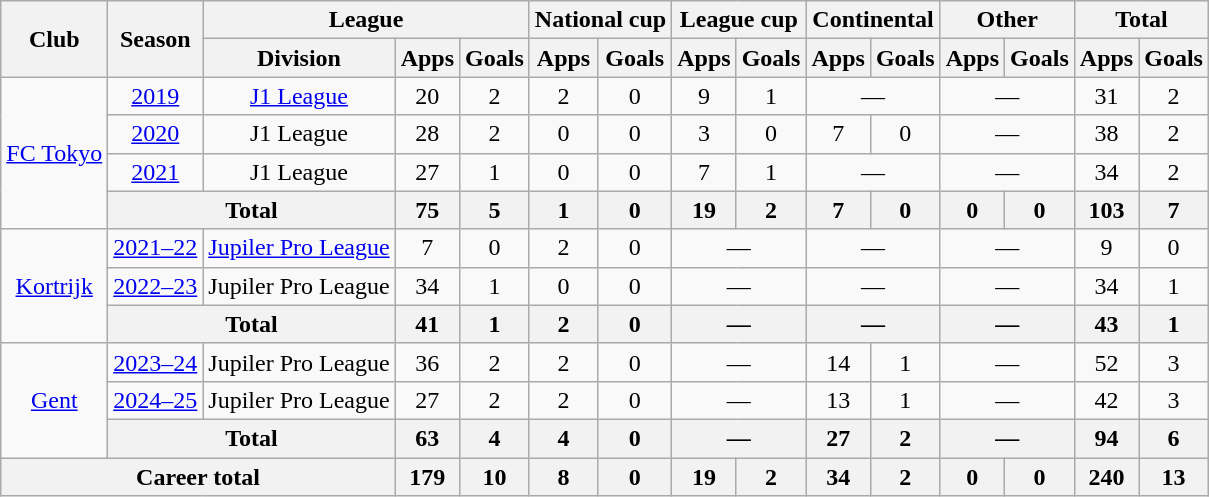<table class="wikitable" style="text-align:center">
<tr>
<th rowspan="2">Club</th>
<th rowspan="2">Season</th>
<th colspan="3">League</th>
<th colspan="2">National cup</th>
<th colspan="2">League cup</th>
<th colspan="2">Continental</th>
<th colspan="2">Other</th>
<th colspan="2">Total</th>
</tr>
<tr>
<th>Division</th>
<th>Apps</th>
<th>Goals</th>
<th>Apps</th>
<th>Goals</th>
<th>Apps</th>
<th>Goals</th>
<th>Apps</th>
<th>Goals</th>
<th>Apps</th>
<th>Goals</th>
<th>Apps</th>
<th>Goals</th>
</tr>
<tr>
<td rowspan="4"><a href='#'>FC Tokyo</a></td>
<td><a href='#'>2019</a></td>
<td><a href='#'>J1 League</a></td>
<td>20</td>
<td>2</td>
<td>2</td>
<td>0</td>
<td>9</td>
<td>1</td>
<td colspan=2>—</td>
<td colspan=2>—</td>
<td>31</td>
<td>2</td>
</tr>
<tr>
<td><a href='#'>2020</a></td>
<td>J1 League</td>
<td>28</td>
<td>2</td>
<td>0</td>
<td>0</td>
<td>3</td>
<td>0</td>
<td>7</td>
<td>0</td>
<td colspan=2>—</td>
<td>38</td>
<td>2</td>
</tr>
<tr>
<td><a href='#'>2021</a></td>
<td>J1 League</td>
<td>27</td>
<td>1</td>
<td>0</td>
<td>0</td>
<td>7</td>
<td>1</td>
<td colspan=2>—</td>
<td colspan=2>—</td>
<td>34</td>
<td>2</td>
</tr>
<tr>
<th colspan=2>Total</th>
<th>75</th>
<th>5</th>
<th>1</th>
<th>0</th>
<th>19</th>
<th>2</th>
<th>7</th>
<th>0</th>
<th>0</th>
<th>0</th>
<th>103</th>
<th>7</th>
</tr>
<tr>
<td rowspan="3"><a href='#'>Kortrijk</a></td>
<td><a href='#'>2021–22</a></td>
<td><a href='#'>Jupiler Pro League</a></td>
<td>7</td>
<td>0</td>
<td>2</td>
<td>0</td>
<td colspan=2>—</td>
<td colspan=2>—</td>
<td colspan=2>—</td>
<td>9</td>
<td>0</td>
</tr>
<tr>
<td><a href='#'>2022–23</a></td>
<td>Jupiler Pro League</td>
<td>34</td>
<td>1</td>
<td>0</td>
<td>0</td>
<td colspan=2>—</td>
<td colspan=2>—</td>
<td colspan=2>—</td>
<td>34</td>
<td>1</td>
</tr>
<tr>
<th colspan=2>Total</th>
<th>41</th>
<th>1</th>
<th>2</th>
<th>0</th>
<th colspan=2>—</th>
<th colspan=2>—</th>
<th colspan=2>—</th>
<th>43</th>
<th>1</th>
</tr>
<tr>
<td rowspan="3"><a href='#'>Gent</a></td>
<td><a href='#'>2023–24</a></td>
<td>Jupiler Pro League</td>
<td>36</td>
<td>2</td>
<td>2</td>
<td>0</td>
<td colspan=2>—</td>
<td>14</td>
<td>1</td>
<td colspan=2>—</td>
<td>52</td>
<td>3</td>
</tr>
<tr>
<td><a href='#'>2024–25</a></td>
<td>Jupiler Pro League</td>
<td>27</td>
<td>2</td>
<td>2</td>
<td>0</td>
<td colspan=2>—</td>
<td>13</td>
<td>1</td>
<td colspan=2>—</td>
<td>42</td>
<td>3</td>
</tr>
<tr>
<th colspan=2>Total</th>
<th>63</th>
<th>4</th>
<th>4</th>
<th>0</th>
<th colspan=2>—</th>
<th>27</th>
<th>2</th>
<th colspan=2>—</th>
<th>94</th>
<th>6</th>
</tr>
<tr>
<th colspan=3>Career total</th>
<th>179</th>
<th>10</th>
<th>8</th>
<th>0</th>
<th>19</th>
<th>2</th>
<th>34</th>
<th>2</th>
<th>0</th>
<th>0</th>
<th>240</th>
<th>13</th>
</tr>
</table>
